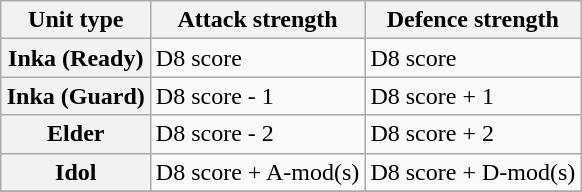<table class="wikitable" style="margin: 1em auto 1em auto" border="1">
<tr>
<th>Unit type</th>
<th>Attack strength</th>
<th>Defence strength</th>
</tr>
<tr>
<th>Inka (Ready)</th>
<td>D8 score</td>
<td>D8 score</td>
</tr>
<tr>
<th>Inka (Guard)</th>
<td>D8 score - 1</td>
<td>D8 score + 1</td>
</tr>
<tr>
<th>Elder</th>
<td>D8 score - 2</td>
<td>D8 score + 2</td>
</tr>
<tr>
<th>Idol</th>
<td>D8 score + A-mod(s)</td>
<td>D8 score + D-mod(s)</td>
</tr>
<tr>
</tr>
</table>
